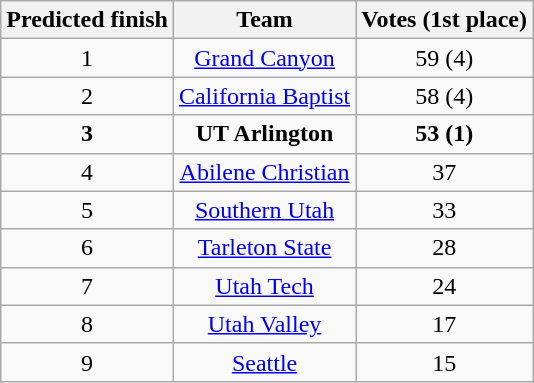<table class="wikitable">
<tr align=center>
<th style= >Predicted finish</th>
<th style= >Team</th>
<th style= >Votes (1st place)</th>
</tr>
<tr align="center">
<td>1</td>
<td><a href='#'>Grand Canyon</a></td>
<td>59 (4)</td>
</tr>
<tr align="center">
<td>2</td>
<td><a href='#'>California Baptist</a></td>
<td>58 (4)</td>
</tr>
<tr align="center">
<td><strong>3</strong></td>
<td><strong>UT Arlington</strong></td>
<td><strong>53 (1)</strong></td>
</tr>
<tr align="center">
<td>4</td>
<td><a href='#'>Abilene Christian</a></td>
<td>37</td>
</tr>
<tr align="center">
<td>5</td>
<td><a href='#'>Southern Utah</a></td>
<td>33</td>
</tr>
<tr align="center">
<td>6</td>
<td><a href='#'>Tarleton State</a></td>
<td>28</td>
</tr>
<tr align="center">
<td>7</td>
<td><a href='#'>Utah Tech</a></td>
<td>24</td>
</tr>
<tr align="center">
<td>8</td>
<td><a href='#'>Utah Valley</a></td>
<td>17</td>
</tr>
<tr align="center">
<td>9</td>
<td><a href='#'>Seattle</a></td>
<td>15</td>
</tr>
</table>
